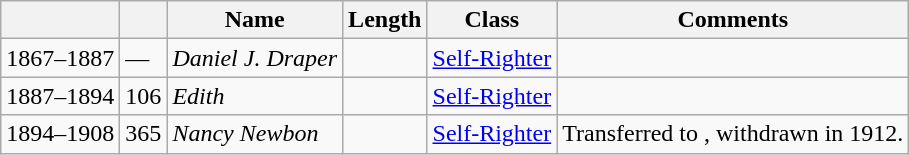<table class="wikitable">
<tr>
<th></th>
<th></th>
<th>Name</th>
<th>Length</th>
<th>Class</th>
<th>Comments</th>
</tr>
<tr>
<td>1867–1887</td>
<td>—</td>
<td><em>Daniel J. Draper</em></td>
<td></td>
<td><a href='#'>Self-Righter</a></td>
<td></td>
</tr>
<tr>
<td>1887–1894</td>
<td>106</td>
<td><em>Edith</em></td>
<td></td>
<td><a href='#'>Self-Righter</a></td>
<td></td>
</tr>
<tr>
<td>1894–1908</td>
<td>365</td>
<td><em>Nancy Newbon</em></td>
<td></td>
<td><a href='#'>Self-Righter</a></td>
<td>Transferred to , withdrawn in 1912.</td>
</tr>
</table>
